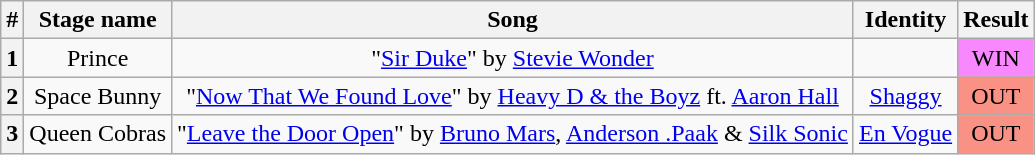<table class="wikitable plainrowheaders" style="text-align: center;">
<tr>
<th>#</th>
<th>Stage name</th>
<th>Song</th>
<th>Identity</th>
<th>Result</th>
</tr>
<tr>
<th>1</th>
<td>Prince</td>
<td>"<a href='#'>Sir Duke</a>" by <a href='#'>Stevie Wonder</a></td>
<td></td>
<td bgcolor=#F888FD>WIN</td>
</tr>
<tr>
<th>2</th>
<td>Space Bunny</td>
<td>"<a href='#'>Now That We Found Love</a>" by <a href='#'>Heavy D & the Boyz</a> ft. <a href='#'>Aaron Hall</a></td>
<td><a href='#'>Shaggy</a></td>
<td bgcolor=#F99185>OUT</td>
</tr>
<tr>
<th>3</th>
<td>Queen Cobras</td>
<td>"<a href='#'>Leave the Door Open</a>" by <a href='#'>Bruno Mars</a>, <a href='#'>Anderson .Paak</a> & <a href='#'>Silk Sonic</a></td>
<td><a href='#'>En Vogue</a></td>
<td bgcolor=#F99185>OUT</td>
</tr>
</table>
